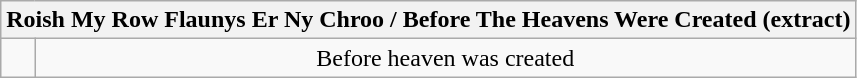<table class="wikitable">
<tr>
<th colspan="2">Roish My Row Flaunys Er Ny Chroo / Before The Heavens Were Created (extract)</th>
</tr>
<tr valign="top">
<td align=center><br></td>
<td align=center>Before heaven was created<br></td>
</tr>
</table>
